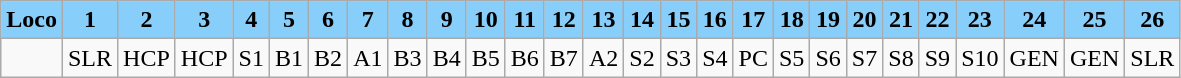<table class="wikitable plainrowheaders unsortable" style="text-align:center">
<tr>
<th scope="col" rowspan="1" style="background:lightskyblue;">Loco</th>
<th scope="col" rowspan="1" style="background:lightskyblue;">1</th>
<th scope="col" rowspan="1" style="background:lightskyblue;">2</th>
<th scope="col" rowspan="1" style="background:lightskyblue;">3</th>
<th scope="col" rowspan="1" style="background:lightskyblue;">4</th>
<th scope="col" rowspan="1" style="background:lightskyblue;">5</th>
<th scope="col" rowspan="1" style="background:lightskyblue;">6</th>
<th scope="col" rowspan="1" style="background:lightskyblue;">7</th>
<th scope="col" rowspan="1" style="background:lightskyblue;">8</th>
<th scope="col" rowspan="1" style="background:lightskyblue;">9</th>
<th scope="col" rowspan="1" style="background:lightskyblue;">10</th>
<th scope="col" rowspan="1" style="background:lightskyblue;">11</th>
<th scope="col" rowspan="1" style="background:lightskyblue;">12</th>
<th scope="col" rowspan="1" style="background:lightskyblue;">13</th>
<th scope="col" rowspan="1" style="background:lightskyblue;">14</th>
<th scope="col" rowspan="1" style="background:lightskyblue;">15</th>
<th scope="col" rowspan="1" style="background:lightskyblue;">16</th>
<th scope="col" rowspan="1" style="background:lightskyblue;">17</th>
<th scope="col" rowspan="1" style="background:lightskyblue;">18</th>
<th scope="col" rowspan="1" style="background:lightskyblue;">19</th>
<th scope="col" rowspan="1" style="background:lightskyblue;">20</th>
<th scope="col" rowspan="1" style="background:lightskyblue;">21</th>
<th scope="col" rowspan="1" style="background:lightskyblue;">22</th>
<th scope="col" rowspan="1" style="background:lightskyblue;">23</th>
<th scope="col" rowspan="1" style="background:lightskyblue;">24</th>
<th scope="col" rowspan="1" style="background:lightskyblue;">25</th>
<th scope="col" rowspan="1" style="background:lightskyblue;">26</th>
</tr>
<tr>
<td></td>
<td>SLR</td>
<td>HCP</td>
<td>HCP</td>
<td>S1</td>
<td>B1</td>
<td>B2</td>
<td>A1</td>
<td>B3</td>
<td>B4</td>
<td>B5</td>
<td>B6</td>
<td>B7</td>
<td>A2</td>
<td>S2</td>
<td>S3</td>
<td>S4</td>
<td>PC</td>
<td>S5</td>
<td>S6</td>
<td>S7</td>
<td>S8</td>
<td>S9</td>
<td>S10</td>
<td>GEN</td>
<td>GEN</td>
<td>SLR</td>
</tr>
</table>
